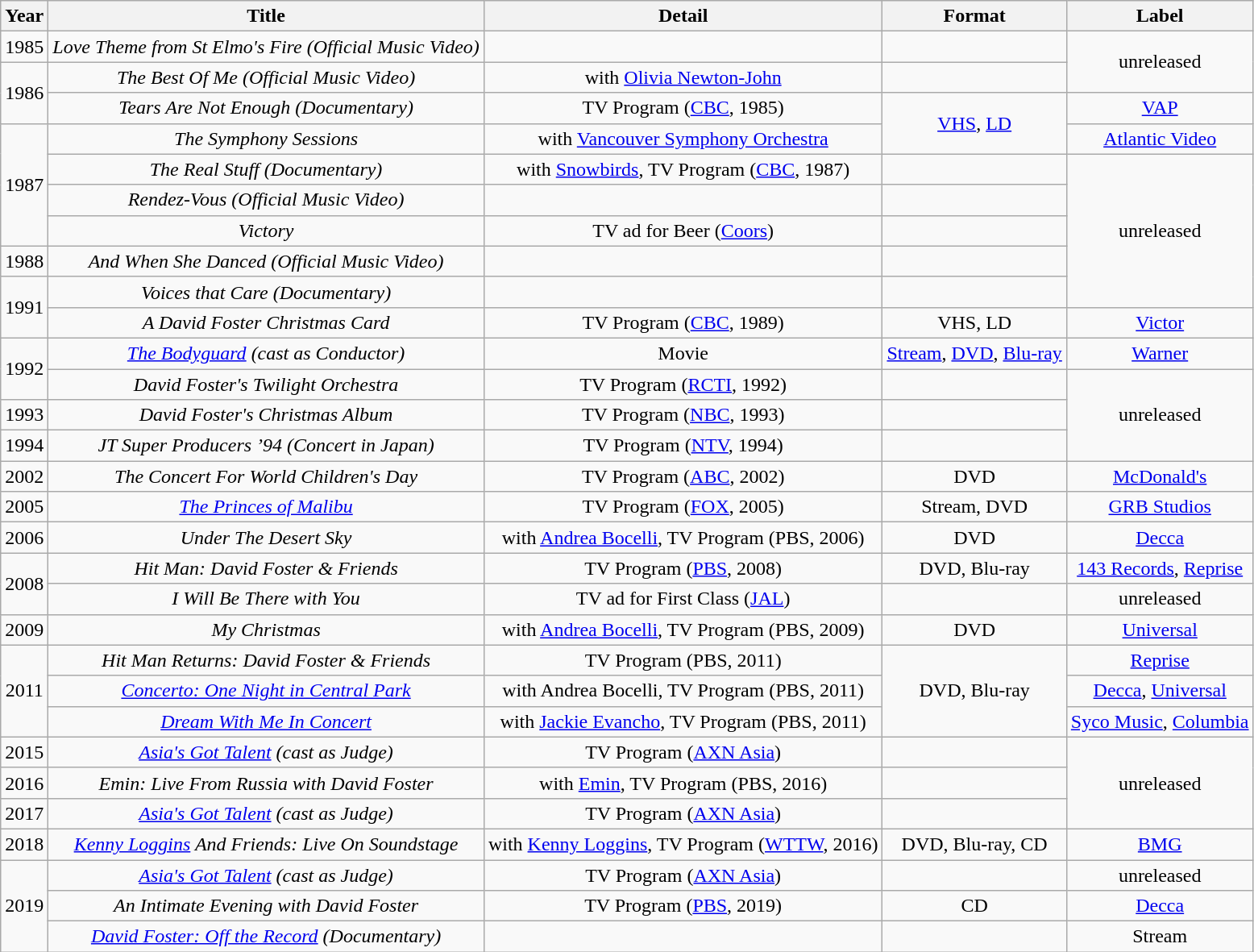<table class="wikitable" style="text-align:center;">
<tr>
<th>Year</th>
<th>Title</th>
<th>Detail</th>
<th>Format</th>
<th>Label</th>
</tr>
<tr>
<td>1985</td>
<td><em>Love Theme from St  Elmo's Fire (Official Music Video)</em></td>
<td></td>
<td></td>
<td rowspan="2">unreleased</td>
</tr>
<tr>
<td rowspan="2">1986</td>
<td><em>The Best Of Me (Official Music Video)</em></td>
<td>with <a href='#'>Olivia Newton-John</a></td>
<td></td>
</tr>
<tr>
<td><em>Tears Are Not Enough (Documentary)</em></td>
<td>TV Program (<a href='#'>CBC</a>, 1985)</td>
<td rowspan="2"><a href='#'>VHS</a>, <a href='#'>LD</a></td>
<td><a href='#'>VAP</a></td>
</tr>
<tr>
<td rowspan="4">1987</td>
<td><em>The Symphony Sessions</em></td>
<td>with <a href='#'>Vancouver Symphony Orchestra</a></td>
<td><a href='#'>Atlantic Video</a></td>
</tr>
<tr>
<td><em>The Real Stuff (Documentary)</em></td>
<td>with <a href='#'>Snowbirds</a>, TV Program (<a href='#'>CBC</a>, 1987)</td>
<td></td>
<td rowspan="5">unreleased</td>
</tr>
<tr>
<td><em>Rendez-Vous (Official Music Video)</em></td>
<td></td>
<td></td>
</tr>
<tr>
<td><em>Victory</em></td>
<td>TV ad for Beer (<a href='#'>Coors</a>)</td>
<td></td>
</tr>
<tr>
<td>1988</td>
<td><em>And When She Danced (Official Music Video)</em></td>
<td></td>
<td></td>
</tr>
<tr>
<td rowspan="2">1991</td>
<td><em>Voices that Care (Documentary)</em></td>
<td></td>
<td></td>
</tr>
<tr>
<td><em>A David Foster Christmas Card</em></td>
<td>TV Program (<a href='#'>CBC</a>, 1989)</td>
<td>VHS, LD</td>
<td><a href='#'>Victor</a></td>
</tr>
<tr>
<td rowspan="2">1992</td>
<td><em><a href='#'>The Bodyguard</a> (cast as Conductor)</em></td>
<td>Movie</td>
<td><a href='#'>Stream</a>, <a href='#'>DVD</a>, <a href='#'>Blu-ray</a></td>
<td><a href='#'>Warner</a></td>
</tr>
<tr>
<td><em>David Foster's Twilight Orchestra</em></td>
<td>TV Program (<a href='#'>RCTI</a>, 1992)</td>
<td></td>
<td rowspan="3">unreleased</td>
</tr>
<tr>
<td>1993</td>
<td><em>David Foster's Christmas Album</em></td>
<td>TV Program (<a href='#'>NBC</a>, 1993)</td>
<td></td>
</tr>
<tr>
<td>1994</td>
<td><em>JT Super Producers ’94 (Concert in Japan)</em></td>
<td>TV Program (<a href='#'>NTV</a>, 1994)</td>
<td></td>
</tr>
<tr>
<td>2002</td>
<td><em>The Concert For World Children's Day</em></td>
<td>TV Program (<a href='#'>ABC</a>, 2002)</td>
<td>DVD</td>
<td><a href='#'>McDonald's</a></td>
</tr>
<tr>
<td>2005</td>
<td><em><a href='#'>The Princes of Malibu</a></em></td>
<td>TV Program (<a href='#'>FOX</a>, 2005)</td>
<td>Stream, DVD</td>
<td><a href='#'>GRB Studios</a></td>
</tr>
<tr>
<td>2006</td>
<td><em>Under The Desert Sky</em></td>
<td>with <a href='#'>Andrea Bocelli</a>, TV Program (PBS, 2006)</td>
<td>DVD</td>
<td><a href='#'>Decca</a></td>
</tr>
<tr>
<td rowspan="2">2008</td>
<td><em>Hit Man: David Foster & Friends</em></td>
<td>TV Program (<a href='#'>PBS</a>, 2008)</td>
<td>DVD, Blu-ray</td>
<td><a href='#'>143 Records</a>, <a href='#'>Reprise</a></td>
</tr>
<tr>
<td><em>I Will Be There with You</em></td>
<td>TV ad for First Class (<a href='#'>JAL</a>)</td>
<td></td>
<td>unreleased</td>
</tr>
<tr>
<td>2009</td>
<td><em>My Christmas</em></td>
<td>with <a href='#'>Andrea Bocelli</a>, TV Program (PBS, 2009)</td>
<td>DVD</td>
<td><a href='#'>Universal</a></td>
</tr>
<tr>
<td rowspan="3">2011</td>
<td><em>Hit Man Returns: David Foster & Friends</em></td>
<td>TV Program (PBS, 2011)</td>
<td rowspan="3">DVD, Blu-ray</td>
<td><a href='#'>Reprise</a></td>
</tr>
<tr>
<td><em><a href='#'>Concerto: One Night in Central Park</a></em></td>
<td>with Andrea Bocelli, TV Program (PBS, 2011)</td>
<td><a href='#'>Decca</a>, <a href='#'>Universal</a></td>
</tr>
<tr>
<td><em><a href='#'>Dream With Me In Concert</a></em></td>
<td>with <a href='#'>Jackie Evancho</a>, TV Program (PBS, 2011)</td>
<td><a href='#'>Syco Music</a>, <a href='#'>Columbia</a></td>
</tr>
<tr>
<td>2015</td>
<td><em><a href='#'>Asia's Got Talent</a> (cast as Judge)</em></td>
<td>TV Program (<a href='#'>AXN Asia</a>)</td>
<td></td>
<td rowspan="3">unreleased</td>
</tr>
<tr>
<td>2016</td>
<td><em>Emin: Live From Russia with David Foster</em></td>
<td>with <a href='#'>Emin</a>, TV Program (PBS, 2016)</td>
<td></td>
</tr>
<tr>
<td>2017</td>
<td><em><a href='#'>Asia's Got Talent</a> (cast as Judge)</em></td>
<td>TV Program (<a href='#'>AXN Asia</a>)</td>
<td></td>
</tr>
<tr>
<td>2018</td>
<td><em><a href='#'>Kenny Loggins</a> And Friends: Live On Soundstage</em></td>
<td>with <a href='#'>Kenny Loggins</a>, TV Program (<a href='#'>WTTW</a>, 2016)</td>
<td>DVD, Blu-ray, CD</td>
<td><a href='#'>BMG</a></td>
</tr>
<tr>
<td rowspan="3">2019</td>
<td><em><a href='#'>Asia's Got Talent</a> (cast as Judge)</em></td>
<td>TV Program (<a href='#'>AXN Asia</a>)</td>
<td></td>
<td>unreleased</td>
</tr>
<tr>
<td><em>An Intimate Evening with David Foster</em></td>
<td>TV Program (<a href='#'>PBS</a>, 2019)</td>
<td>CD</td>
<td><a href='#'>Decca</a></td>
</tr>
<tr>
<td><em><a href='#'>David Foster: Off the Record</a>  (Documentary)</em></td>
<td></td>
<td></td>
<td>Stream</td>
</tr>
</table>
